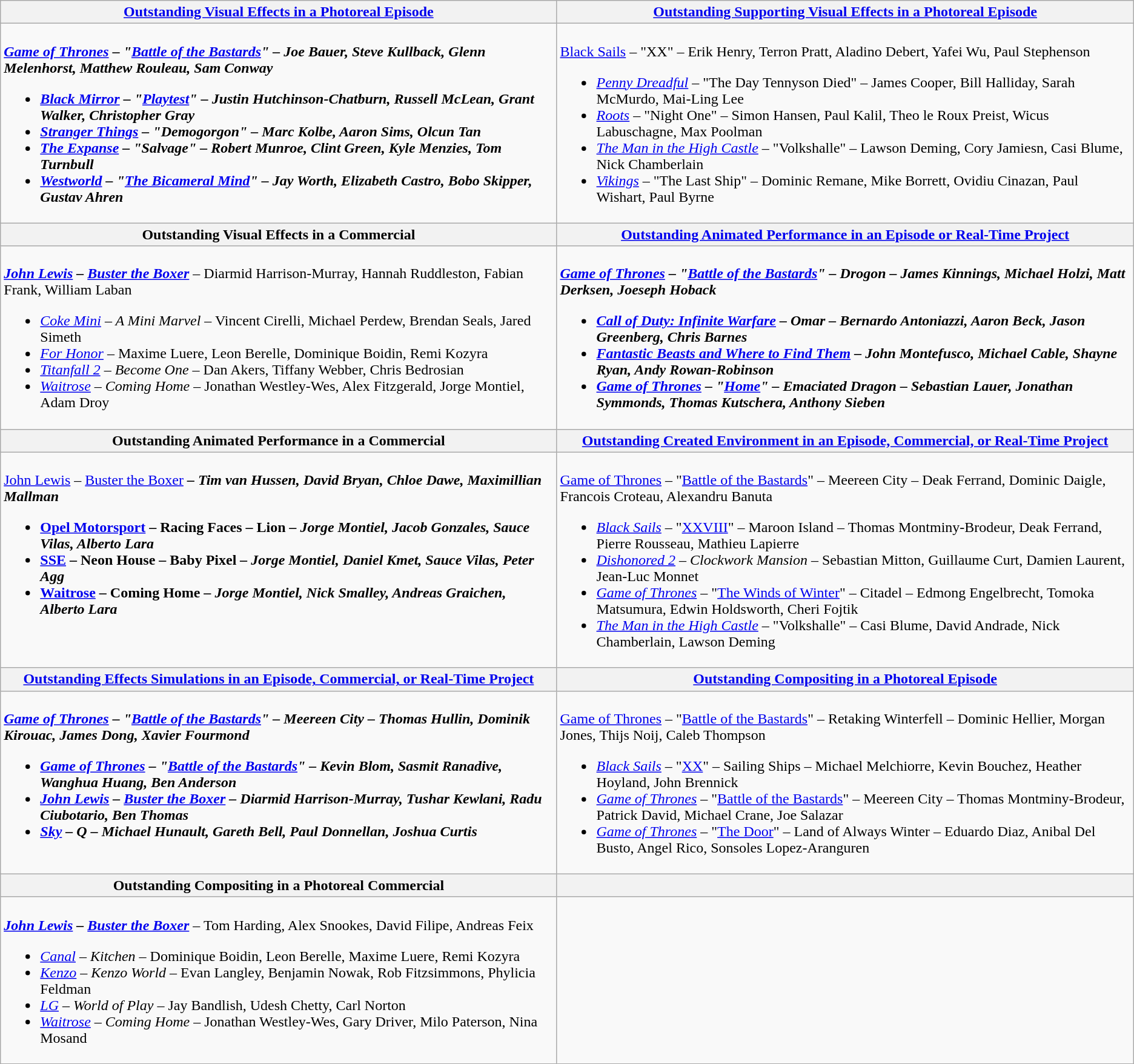<table class=wikitable style="width=100%">
<tr>
<th style="width=50%"><strong><a href='#'>Outstanding Visual Effects in a Photoreal Episode</a></strong></th>
<th style="width=50%"><strong><a href='#'>Outstanding Supporting Visual Effects in a Photoreal Episode</a></strong></th>
</tr>
<tr>
<td valign="top"><br><strong><em><a href='#'>Game of Thrones</a><em> – "<a href='#'>Battle of the Bastards</a>"<strong> – Joe Bauer, Steve Kullback, Glenn Melenhorst, Matthew Rouleau, Sam Conway<ul><li></em><a href='#'>Black Mirror</a><em> – "<a href='#'>Playtest</a>" – Justin Hutchinson-Chatburn, Russell McLean, Grant Walker, Christopher Gray</li><li></em><a href='#'>Stranger Things</a><em> – "Demogorgon" – Marc Kolbe, Aaron Sims, Olcun Tan</li><li></em><a href='#'>The Expanse</a><em> – "Salvage" – Robert Munroe, Clint Green, Kyle Menzies, Tom Turnbull</li><li></em><a href='#'>Westworld</a><em> – "<a href='#'>The Bicameral Mind</a>" – Jay Worth, Elizabeth Castro, Bobo Skipper, Gustav Ahren</li></ul></td>
<td valign="top"><br></em></strong><a href='#'>Black Sails</a></em> – "XX"</strong> – Erik Henry, Terron Pratt, Aladino Debert, Yafei Wu, Paul Stephenson<ul><li><em><a href='#'>Penny Dreadful</a></em> – "The Day Tennyson Died" – James Cooper, Bill Halliday, Sarah McMurdo, Mai-Ling Lee</li><li><em><a href='#'>Roots</a></em> – "Night One" – Simon Hansen, Paul Kalil, Theo le Roux Preist, Wicus Labuschagne, Max Poolman</li><li><em><a href='#'>The Man in the High Castle</a></em> – "Volkshalle" – Lawson Deming, Cory Jamiesn, Casi Blume, Nick Chamberlain</li><li><em><a href='#'>Vikings</a></em> – "The Last Ship" – Dominic Remane, Mike Borrett, Ovidiu Cinazan, Paul Wishart, Paul Byrne</li></ul></td>
</tr>
<tr>
<th style="width=50%"><strong>Outstanding Visual Effects in a Commercial</strong></th>
<th style="width=50%"><strong><a href='#'>Outstanding Animated Performance in an Episode or Real-Time Project</a></strong></th>
</tr>
<tr>
<td valign="top"><br><strong><em><a href='#'>John Lewis</a> – <a href='#'>Buster the Boxer</a></em></strong> – Diarmid Harrison-Murray, Hannah Ruddleston, Fabian Frank, William Laban<ul><li><em><a href='#'>Coke Mini</a> – A Mini Marvel</em> – Vincent Cirelli, Michael Perdew, Brendan Seals, Jared Simeth</li><li><em><a href='#'>For Honor</a></em> –  Maxime Luere, Leon Berelle, Dominique Boidin, Remi Kozyra</li><li><em><a href='#'>Titanfall 2</a> – Become One</em> – Dan Akers, Tiffany Webber, Chris Bedrosian</li><li><em><a href='#'>Waitrose</a> – Coming Home</em> – Jonathan Westley-Wes, Alex Fitzgerald, Jorge Montiel, Adam Droy</li></ul></td>
<td valign="top"><br><strong><em><a href='#'>Game of Thrones</a><em> – "<a href='#'>Battle of the Bastards</a>" – Drogon<strong> – James Kinnings, Michael Holzi, Matt Derksen, Joeseph Hoback<ul><li></em><a href='#'>Call of Duty: Infinite Warfare</a><em> – Omar – Bernardo Antoniazzi, Aaron Beck, Jason Greenberg, Chris Barnes</li><li></em><a href='#'>Fantastic Beasts and Where to Find Them</a><em> – John Montefusco, Michael Cable, Shayne Ryan, Andy Rowan-Robinson</li><li></em><a href='#'>Game of Thrones</a><em> – "<a href='#'>Home</a>" – Emaciated Dragon – Sebastian Lauer, Jonathan Symmonds, Thomas Kutschera, Anthony Sieben</li></ul></td>
</tr>
<tr>
<th style="width=50%"></strong>Outstanding Animated Performance in a Commercial<strong></th>
<th style="width=50%"></strong><a href='#'>Outstanding Created Environment in an Episode, Commercial, or Real-Time Project</a><strong></th>
</tr>
<tr>
<td valign="top"><br></em></strong><a href='#'>John Lewis</a> – <a href='#'>Buster the Boxer</a><strong><em> – Tim van Hussen, David Bryan, Chloe Dawe, Maximillian Mallman<ul><li></em><a href='#'>Opel Motorsport</a> – Racing Faces – Lion<em> – Jorge Montiel, Jacob Gonzales, Sauce Vilas, Alberto Lara</li><li></em><a href='#'>SSE</a> – Neon House – Baby Pixel<em> – Jorge Montiel, Daniel Kmet, Sauce Vilas, Peter Agg</li><li></em><a href='#'>Waitrose</a> – Coming Home<em> – Jorge Montiel, Nick Smalley, Andreas Graichen, Alberto Lara</li></ul></td>
<td valign="top"><br></em></strong><a href='#'>Game of Thrones</a></em> – "<a href='#'>Battle of the Bastards</a>" – Meereen City</strong> – Deak Ferrand, Dominic Daigle, Francois Croteau, Alexandru Banuta<ul><li><em><a href='#'>Black Sails</a></em> – "<a href='#'>XXVIII</a>" – Maroon Island – Thomas Montminy-Brodeur, Deak Ferrand, Pierre Rousseau, Mathieu Lapierre</li><li><em><a href='#'>Dishonored 2</a> – Clockwork Mansion</em> – Sebastian Mitton, Guillaume Curt, Damien Laurent, Jean-Luc Monnet</li><li><em><a href='#'>Game of Thrones</a></em> – "<a href='#'>The Winds of Winter</a>" –  Citadel – Edmong Engelbrecht, Tomoka Matsumura, Edwin Holdsworth, Cheri Fojtik</li><li><em><a href='#'>The Man in the High Castle</a></em> – "Volkshalle" – Casi Blume, David Andrade, Nick Chamberlain, Lawson Deming</li></ul></td>
</tr>
<tr>
<th style="width=50%"><strong><a href='#'>Outstanding Effects Simulations in an Episode, Commercial, or Real-Time Project</a></strong></th>
<th style="width=50%"><strong><a href='#'>Outstanding Compositing in a Photoreal Episode</a></strong></th>
</tr>
<tr>
<td valign="top"><br><strong><em><a href='#'>Game of Thrones</a><em> – "<a href='#'>Battle of the Bastards</a>" – Meereen City<strong> – Thomas Hullin, Dominik Kirouac, James Dong, Xavier Fourmond<ul><li></em><a href='#'>Game of Thrones</a><em> – "<a href='#'>Battle of the Bastards</a>" – Kevin Blom, Sasmit Ranadive, Wanghua Huang, Ben Anderson</li><li></em><a href='#'>John Lewis</a> – <a href='#'>Buster the Boxer</a><em> – Diarmid Harrison-Murray, Tushar Kewlani, Radu Ciubotario, Ben Thomas</li><li></em><a href='#'>Sky</a> – Q<em> – Michael Hunault, Gareth Bell, Paul Donnellan, Joshua Curtis</li></ul></td>
<td valign="top"><br></em></strong><a href='#'>Game of Thrones</a></em> – "<a href='#'>Battle of the Bastards</a>" – Retaking Winterfell</strong> – Dominic Hellier, Morgan Jones, Thijs Noij, Caleb Thompson<ul><li><em><a href='#'>Black Sails</a></em> – "<a href='#'>XX</a>" – Sailing Ships – Michael Melchiorre, Kevin Bouchez, Heather Hoyland, John Brennick</li><li><em><a href='#'>Game of Thrones</a></em> – "<a href='#'>Battle of the Bastards</a>" – Meereen City – Thomas Montminy-Brodeur, Patrick David, Michael Crane, Joe Salazar</li><li><em><a href='#'>Game of Thrones</a></em> – "<a href='#'>The Door</a>" – Land of Always Winter – Eduardo Diaz, Anibal Del Busto, Angel Rico, Sonsoles Lopez-Aranguren</li></ul></td>
</tr>
<tr>
<th style="width=50%"><strong>Outstanding Compositing in a Photoreal Commercial</strong></th>
<th style="width=50%"></th>
</tr>
<tr>
<td valign="top"><br><strong><em><a href='#'>John Lewis</a> – <a href='#'>Buster the Boxer</a></em></strong> – Tom Harding, Alex Snookes, David Filipe, Andreas Feix<ul><li><em><a href='#'>Canal</a> – Kitchen</em> – Dominique Boidin, Leon Berelle, Maxime Luere, Remi Kozyra</li><li><em><a href='#'>Kenzo</a> – Kenzo World</em> – Evan Langley, Benjamin Nowak, Rob Fitzsimmons, Phylicia Feldman</li><li><em><a href='#'>LG</a> – World of Play</em> – Jay Bandlish, Udesh Chetty, Carl Norton</li><li><em><a href='#'>Waitrose</a> – Coming Home</em> – Jonathan Westley-Wes, Gary Driver, Milo Paterson, Nina Mosand</li></ul></td>
<td valign="top"></td>
</tr>
</table>
